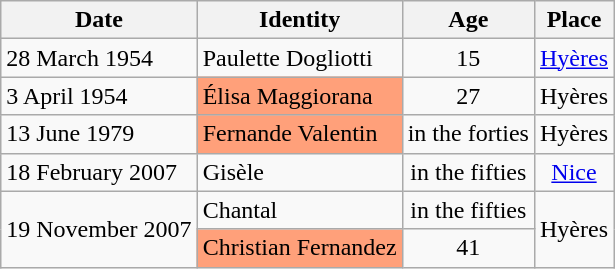<table class="wikitable centre" style="margin-bottom: 8px;">
<tr>
<th scope="col">Date</th>
<th scope="col">Identity</th>
<th scope="col">Age</th>
<th scope="col">Place</th>
</tr>
<tr>
<td scope="row" style="text-align: left;">28 March 1954</td>
<td>Paulette Dogliotti</td>
<td style="text-align: center;">15</td>
<td style="text-align: center;"><a href='#'>Hyères</a></td>
</tr>
<tr>
<td scope="row" style="text-align: left;">3 April 1954</td>
<td style="background:LightSalmon">Élisa Maggiorana</td>
<td style="text-align: center;">27</td>
<td style="text-align: center;">Hyères</td>
</tr>
<tr>
<td scope="row" style="text-align: left;">13 June 1979</td>
<td style="background:LightSalmon">Fernande Valentin</td>
<td style="text-align: center;">in the forties</td>
<td style="text-align: center;">Hyères</td>
</tr>
<tr>
<td scope="row" style="text-align: left;">18 February 2007</td>
<td>Gisèle</td>
<td style="text-align: center;">in the fifties</td>
<td style="text-align: center;"><a href='#'>Nice</a></td>
</tr>
<tr>
<td rowspan="2" scope="row" style="text-align: left;">19 November 2007</td>
<td>Chantal</td>
<td style="text-align: center;">in the fifties</td>
<td rowspan="2" style="text-align: center;">Hyères</td>
</tr>
<tr>
<td style="background:LightSalmon">Christian Fernandez</td>
<td style="text-align: center;">41</td>
</tr>
</table>
